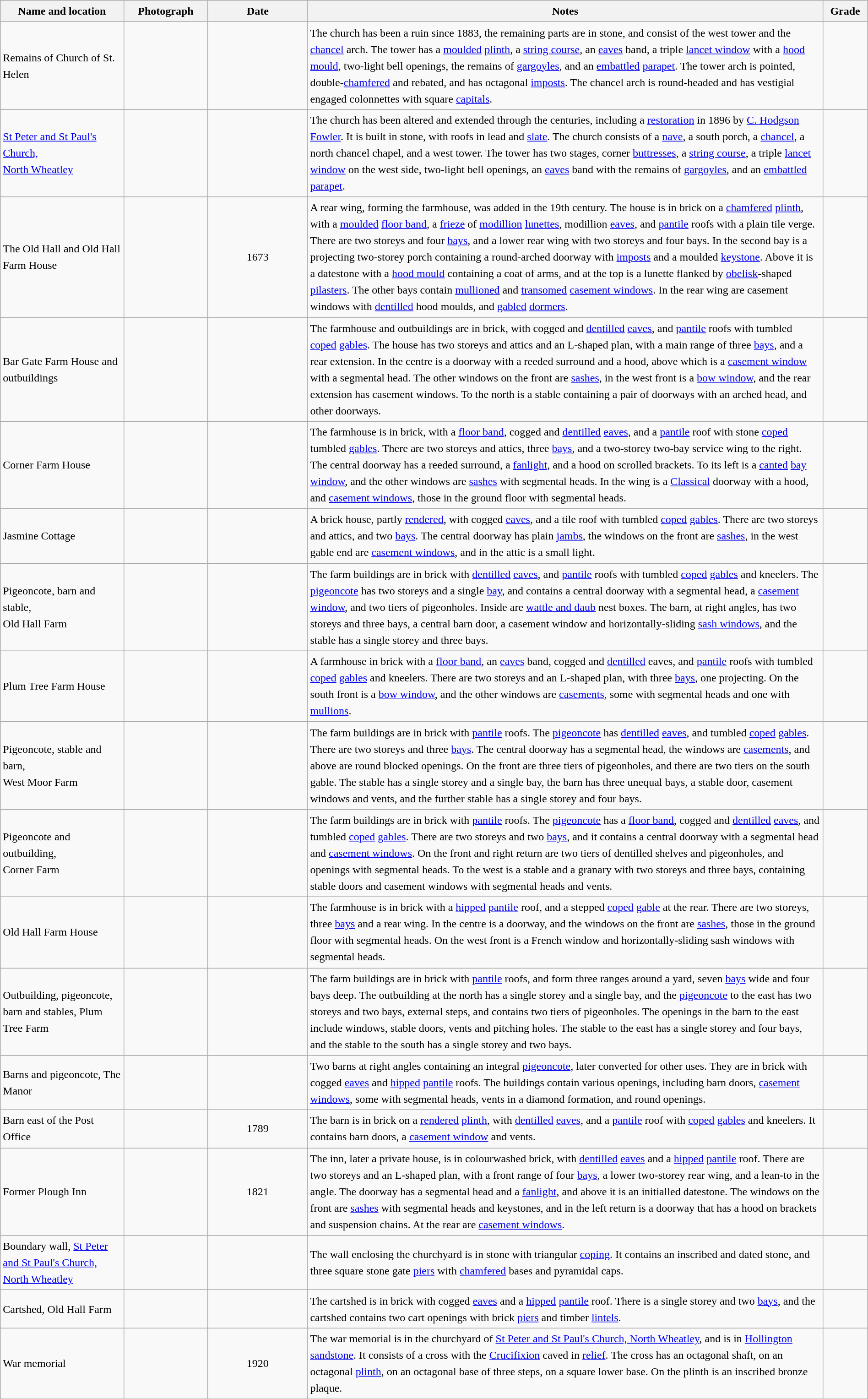<table class="wikitable sortable plainrowheaders" style="width:100%; border:0px; text-align:left; line-height:150%">
<tr>
<th scope="col"  style="width:150px">Name and location</th>
<th scope="col"  style="width:100px" class="unsortable">Photograph</th>
<th scope="col"  style="width:120px">Date</th>
<th scope="col"  style="width:650px" class="unsortable">Notes</th>
<th scope="col"  style="width:50px">Grade</th>
</tr>
<tr>
<td>Remains of Church of St. Helen<br><small></small></td>
<td></td>
<td align="center"></td>
<td>The church has been a ruin since 1883, the remaining parts are in stone, and consist of the west tower and the <a href='#'>chancel</a> arch.  The tower has a <a href='#'>moulded</a> <a href='#'>plinth</a>, a <a href='#'>string course</a>, an <a href='#'>eaves</a> band, a triple <a href='#'>lancet window</a> with a <a href='#'>hood mould</a>, two-light bell openings, the remains of <a href='#'>gargoyles</a>, and an <a href='#'>embattled</a> <a href='#'>parapet</a>.  The tower arch is pointed, double-<a href='#'>chamfered</a> and rebated, and has octagonal <a href='#'>imposts</a>.  The chancel arch is round-headed and has vestigial engaged colonnettes with square <a href='#'>capitals</a>.</td>
<td align="center" ></td>
</tr>
<tr>
<td><a href='#'>St Peter and St Paul's Church,<br>North Wheatley</a><br><small></small></td>
<td></td>
<td align="center"></td>
<td>The church has been altered and extended through the centuries, including a <a href='#'>restoration</a> in 1896 by <a href='#'>C. Hodgson Fowler</a>.  It is built in stone, with roofs in lead and <a href='#'>slate</a>.  The church consists of a <a href='#'>nave</a>, a south porch, a <a href='#'>chancel</a>, a north chancel chapel, and a west tower.  The tower has two stages, corner <a href='#'>buttresses</a>, a <a href='#'>string course</a>, a triple <a href='#'>lancet window</a> on the west side, two-light bell openings, an <a href='#'>eaves</a> band with the remains of <a href='#'>gargoyles</a>, and an <a href='#'>embattled</a> <a href='#'>parapet</a>.</td>
<td align="center" ></td>
</tr>
<tr>
<td>The Old Hall and Old Hall Farm House<br><small></small></td>
<td></td>
<td align="center">1673</td>
<td>A rear wing, forming the farmhouse, was added in the 19th century.  The house is in brick on a <a href='#'>chamfered</a> <a href='#'>plinth</a>, with a <a href='#'>moulded</a> <a href='#'>floor band</a>, a <a href='#'>frieze</a> of <a href='#'>modillion</a> <a href='#'>lunettes</a>, modillion <a href='#'>eaves</a>, and <a href='#'>pantile</a> roofs with a plain tile verge.  There are two storeys and four <a href='#'>bays</a>, and a lower rear wing with two storeys and four bays.  In the second bay is a projecting two-storey porch containing a round-arched doorway with <a href='#'>imposts</a> and a moulded <a href='#'>keystone</a>.  Above it is a datestone with a <a href='#'>hood mould</a> containing a coat of arms, and at the top is a lunette flanked by <a href='#'>obelisk</a>-shaped <a href='#'>pilasters</a>.  The other bays contain <a href='#'>mullioned</a> and <a href='#'>transomed</a> <a href='#'>casement windows</a>.  In the rear wing are casement windows with <a href='#'>dentilled</a> hood moulds, and <a href='#'>gabled</a> <a href='#'>dormers</a>.</td>
<td align="center" ></td>
</tr>
<tr>
<td>Bar Gate Farm House and outbuildings<br><small></small></td>
<td></td>
<td align="center"></td>
<td>The farmhouse and outbuildings are in brick, with cogged and <a href='#'>dentilled</a> <a href='#'>eaves</a>, and <a href='#'>pantile</a> roofs with tumbled <a href='#'>coped</a> <a href='#'>gables</a>.  The house has two storeys and attics and an L-shaped plan, with a main range of three <a href='#'>bays</a>, and a rear extension.  In the centre is a doorway with a reeded surround and a hood, above which is a <a href='#'>casement window</a> with a segmental head.  The other windows on the front are <a href='#'>sashes</a>, in the west front is a <a href='#'>bow window</a>, and the rear extension has casement windows.  To the north is a stable containing a pair of doorways with an arched head, and other doorways.</td>
<td align="center" ></td>
</tr>
<tr>
<td>Corner Farm House<br><small></small></td>
<td></td>
<td align="center"></td>
<td>The farmhouse is in brick, with a <a href='#'>floor band</a>, cogged and <a href='#'>dentilled</a> <a href='#'>eaves</a>, and a <a href='#'>pantile</a> roof with stone <a href='#'>coped</a> tumbled <a href='#'>gables</a>.  There are two storeys and attics, three <a href='#'>bays</a>, and a two-storey two-bay service wing to the right.  The central doorway has a reeded surround, a <a href='#'>fanlight</a>, and a hood on scrolled brackets.  To its left is a <a href='#'>canted</a> <a href='#'>bay window</a>, and the other windows are <a href='#'>sashes</a> with segmental heads.  In the wing is a <a href='#'>Classical</a> doorway with a hood, and <a href='#'>casement windows</a>, those in the ground floor with segmental heads.</td>
<td align="center" ></td>
</tr>
<tr>
<td>Jasmine Cottage<br><small></small></td>
<td></td>
<td align="center"></td>
<td>A brick house, partly <a href='#'>rendered</a>, with cogged <a href='#'>eaves</a>, and a tile roof with tumbled <a href='#'>coped</a> <a href='#'>gables</a>.  There are two storeys and attics, and two <a href='#'>bays</a>.  The central doorway has plain <a href='#'>jambs</a>, the windows on the front are <a href='#'>sashes</a>, in the west gable end are <a href='#'>casement windows</a>, and in the attic is a small light.</td>
<td align="center" ></td>
</tr>
<tr>
<td>Pigeoncote, barn and stable,<br>Old Hall Farm<br><small></small></td>
<td></td>
<td align="center"></td>
<td>The farm buildings are in brick with <a href='#'>dentilled</a> <a href='#'>eaves</a>, and <a href='#'>pantile</a> roofs with tumbled <a href='#'>coped</a> <a href='#'>gables</a> and kneelers.  The <a href='#'>pigeoncote</a> has two storeys and a single <a href='#'>bay</a>, and contains a central doorway with a segmental head, a <a href='#'>casement window</a>, and two tiers of pigeonholes.  Inside are <a href='#'>wattle and daub</a> nest boxes.  The barn, at right angles, has two storeys and three bays, a central barn door, a casement window and horizontally-sliding <a href='#'>sash windows</a>, and the stable has a single storey and three bays.</td>
<td align="center" ></td>
</tr>
<tr>
<td>Plum Tree Farm House<br><small></small></td>
<td></td>
<td align="center"></td>
<td>A farmhouse in brick with a <a href='#'>floor band</a>, an <a href='#'>eaves</a> band, cogged and <a href='#'>dentilled</a> eaves, and <a href='#'>pantile</a> roofs with tumbled <a href='#'>coped</a> <a href='#'>gables</a> and kneelers.  There are two storeys and an L-shaped plan, with three <a href='#'>bays</a>, one projecting.  On the south front is a <a href='#'>bow window</a>, and the other windows are <a href='#'>casements</a>, some with segmental heads and one with <a href='#'>mullions</a>.</td>
<td align="center" ></td>
</tr>
<tr>
<td>Pigeoncote, stable and barn,<br>West Moor Farm<br><small></small></td>
<td></td>
<td align="center"></td>
<td>The farm buildings are in brick with <a href='#'>pantile</a> roofs.  The <a href='#'>pigeoncote</a> has <a href='#'>dentilled</a> <a href='#'>eaves</a>, and tumbled <a href='#'>coped</a> <a href='#'>gables</a>.  There are two storeys and three <a href='#'>bays</a>.  The central doorway has a segmental head, the windows are <a href='#'>casements</a>, and above are round blocked openings.  On the front are three tiers of pigeonholes, and there are two tiers on the south gable.  The stable has a single storey and a single bay, the barn has three unequal bays, a stable door, casement windows and vents, and the further stable has a single storey and four bays.</td>
<td align="center" ></td>
</tr>
<tr>
<td>Pigeoncote and outbuilding,<br>Corner Farm<br><small></small></td>
<td></td>
<td align="center"></td>
<td>The farm buildings are in brick with <a href='#'>pantile</a> roofs.  The <a href='#'>pigeoncote</a> has a <a href='#'>floor band</a>, cogged and <a href='#'>dentilled</a> <a href='#'>eaves</a>, and tumbled <a href='#'>coped</a> <a href='#'>gables</a>.  There are two storeys and two <a href='#'>bays</a>, and it contains a central doorway with a segmental head and <a href='#'>casement windows</a>.  On the front and right return are two tiers of dentilled shelves and pigeonholes, and openings with segmental heads.  To the west is a stable and a granary with two storeys and three bays, containing stable doors and casement windows with segmental heads and vents.</td>
<td align="center" ></td>
</tr>
<tr>
<td>Old Hall Farm House<br><small></small></td>
<td></td>
<td align="center"></td>
<td>The farmhouse is in brick with a <a href='#'>hipped</a> <a href='#'>pantile</a> roof, and a stepped <a href='#'>coped</a> <a href='#'>gable</a> at the rear.  There are two storeys, three <a href='#'>bays</a> and a rear wing.  In the centre is a doorway, and the windows on the front are <a href='#'>sashes</a>, those in the ground floor with segmental heads.  On the west front is a French window and horizontally-sliding sash windows with segmental heads.</td>
<td align="center" ></td>
</tr>
<tr>
<td>Outbuilding, pigeoncote, barn and stables, Plum Tree Farm<br><small></small></td>
<td></td>
<td align="center"></td>
<td>The farm buildings are in brick with <a href='#'>pantile</a> roofs, and form three ranges around a yard, seven <a href='#'>bays</a> wide and four bays deep.  The outbuilding at the north has a single storey and a single bay, and the <a href='#'>pigeoncote</a> to the east has two storeys and two bays, external steps, and contains two tiers of pigeonholes.  The openings in the barn to the east include windows, stable doors, vents and pitching holes.  The stable to the east has a single storey and four bays, and the stable to the south has a single storey and two bays.</td>
<td align="center" ></td>
</tr>
<tr>
<td>Barns and pigeoncote, The Manor<br><small></small></td>
<td></td>
<td align="center"></td>
<td>Two barns at right angles containing an integral <a href='#'>pigeoncote</a>, later converted for other uses.  They are in brick with cogged <a href='#'>eaves</a> and <a href='#'>hipped</a> <a href='#'>pantile</a> roofs.  The buildings contain various openings, including barn doors, <a href='#'>casement windows</a>, some with segmental heads, vents in a diamond formation, and round openings.</td>
<td align="center" ></td>
</tr>
<tr>
<td>Barn east of the Post Office<br><small></small></td>
<td></td>
<td align="center">1789</td>
<td>The barn is in brick on a <a href='#'>rendered</a> <a href='#'>plinth</a>, with <a href='#'>dentilled</a> <a href='#'>eaves</a>, and a <a href='#'>pantile</a> roof with <a href='#'>coped</a> <a href='#'>gables</a> and kneelers.  It contains barn doors, a <a href='#'>casement window</a> and vents.</td>
<td align="center" ></td>
</tr>
<tr>
<td>Former Plough Inn<br><small></small></td>
<td></td>
<td align="center">1821</td>
<td>The inn, later a private house, is in colourwashed brick, with <a href='#'>dentilled</a> <a href='#'>eaves</a> and a <a href='#'>hipped</a> <a href='#'>pantile</a> roof.  There are two storeys and an L-shaped plan, with a front range of four <a href='#'>bays</a>, a lower two-storey rear wing, and a lean-to in the angle. The doorway has a segmental head and a <a href='#'>fanlight</a>, and above it is an initialled datestone.  The windows on the front are <a href='#'>sashes</a> with segmental heads and keystones, and in the left return is a doorway that has a hood on brackets and suspension chains.  At the rear are <a href='#'>casement windows</a>.</td>
<td align="center" ></td>
</tr>
<tr>
<td>Boundary wall, <a href='#'>St Peter and St Paul's Church, North Wheatley</a><br><small></small></td>
<td></td>
<td align="center"></td>
<td>The wall enclosing the churchyard is in stone with triangular <a href='#'>coping</a>.  It contains an inscribed and dated stone, and three square stone gate <a href='#'>piers</a> with <a href='#'>chamfered</a> bases and pyramidal caps.</td>
<td align="center" ></td>
</tr>
<tr>
<td>Cartshed, Old Hall Farm<br><small></small></td>
<td></td>
<td align="center"></td>
<td>The cartshed is in brick with cogged <a href='#'>eaves</a> and a <a href='#'>hipped</a> <a href='#'>pantile</a> roof.  There is a single storey and two <a href='#'>bays</a>, and the cartshed contains two cart openings with brick <a href='#'>piers</a> and timber <a href='#'>lintels</a>.</td>
<td align="center" ></td>
</tr>
<tr>
<td>War memorial<br><small></small></td>
<td></td>
<td align="center">1920</td>
<td>The war memorial is in the churchyard of <a href='#'>St Peter and St Paul's Church, North Wheatley</a>, and is in <a href='#'>Hollington</a> <a href='#'>sandstone</a>.  It consists of a cross with the <a href='#'>Crucifixion</a> caved in <a href='#'>relief</a>.  The cross has an octagonal shaft, on an octagonal <a href='#'>plinth</a>, on an octagonal base of three steps, on a square lower base.  On the plinth is an inscribed bronze plaque.</td>
<td align="center" ></td>
</tr>
<tr>
</tr>
</table>
